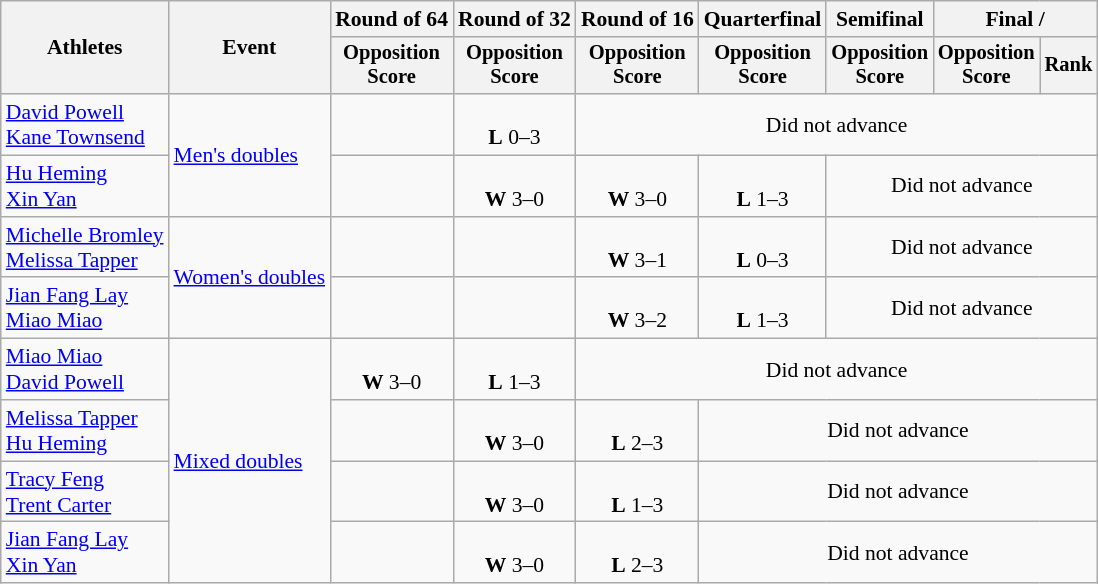<table class=wikitable style=font-size:90%;text-align:center>
<tr>
<th rowspan=2>Athletes</th>
<th rowspan=2>Event</th>
<th>Round of 64</th>
<th>Round of 32</th>
<th>Round of 16</th>
<th>Quarterfinal</th>
<th>Semifinal</th>
<th colspan=2>Final / </th>
</tr>
<tr style=font-size:95%>
<th>Opposition<br>Score</th>
<th>Opposition<br>Score</th>
<th>Opposition<br>Score</th>
<th>Opposition<br>Score</th>
<th>Opposition<br>Score</th>
<th>Opposition<br>Score</th>
<th>Rank</th>
</tr>
<tr>
<td align=left><a href='#'>David Powell</a><br><a href='#'>Kane Townsend</a></td>
<td align=left rowspan=2><a href='#'>Men's doubles</a></td>
<td></td>
<td><br><strong>L</strong> 0–3</td>
<td colspan=5>Did not advance</td>
</tr>
<tr>
<td align=left><a href='#'>Hu Heming</a><br><a href='#'>Xin Yan</a></td>
<td></td>
<td><br><strong> W</strong> 3–0</td>
<td><br><strong>W</strong> 3–0</td>
<td><br><strong>L</strong> 1–3</td>
<td colspan=3>Did not advance</td>
</tr>
<tr>
<td align=left><a href='#'>Michelle Bromley</a><br><a href='#'>Melissa Tapper</a></td>
<td align=left rowspan=2><a href='#'>Women's doubles</a></td>
<td></td>
<td></td>
<td><br><strong>W</strong> 3–1</td>
<td><br><strong>L</strong> 0–3</td>
<td colspan=3>Did not advance</td>
</tr>
<tr>
<td align=left><a href='#'>Jian Fang Lay</a><br><a href='#'>Miao Miao</a></td>
<td></td>
<td></td>
<td><br><strong>W</strong> 3–2</td>
<td><br><strong>L</strong> 1–3</td>
<td colspan=3>Did not advance</td>
</tr>
<tr>
<td align=left><a href='#'>Miao Miao</a><br><a href='#'>David Powell</a></td>
<td align=left rowspan=4><a href='#'>Mixed doubles</a></td>
<td><br><strong>W</strong> 3–0</td>
<td><br><strong>L</strong> 1–3</td>
<td colspan=5>Did not advance</td>
</tr>
<tr>
<td align=left><a href='#'>Melissa Tapper</a><br><a href='#'>Hu Heming</a></td>
<td></td>
<td><br><strong>W</strong> 3–0</td>
<td><br><strong>L</strong> 2–3</td>
<td colspan=5>Did not advance</td>
</tr>
<tr>
<td align=left><a href='#'>Tracy Feng</a><br><a href='#'>Trent Carter</a></td>
<td></td>
<td><br><strong>W</strong> 3–0</td>
<td><br><strong>L</strong> 1–3</td>
<td colspan=5>Did not advance</td>
</tr>
<tr>
<td align=left><a href='#'>Jian Fang Lay</a><br><a href='#'>Xin Yan</a></td>
<td></td>
<td><br><strong>W</strong> 3–0</td>
<td><br><strong>L</strong> 2–3</td>
<td colspan=5>Did not advance</td>
</tr>
</table>
